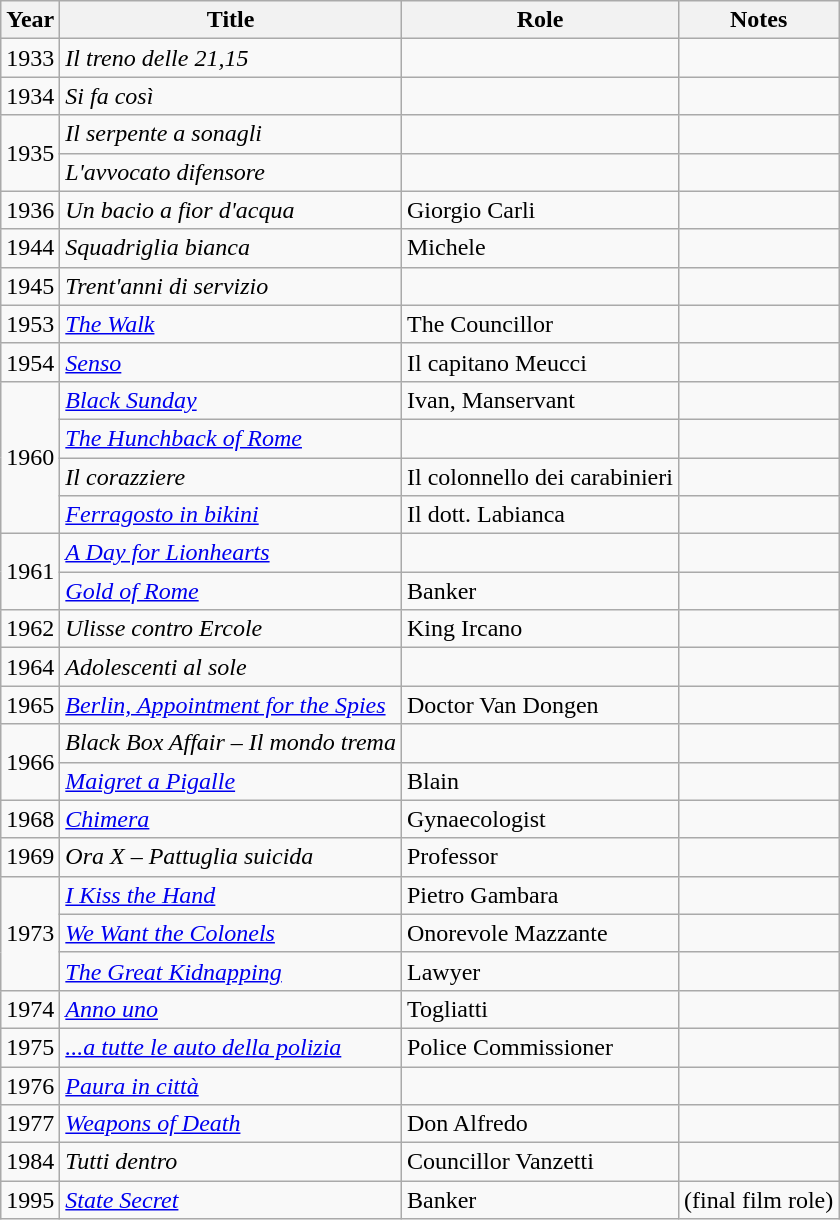<table class="wikitable sortable">
<tr>
<th>Year</th>
<th>Title</th>
<th>Role</th>
<th class="unsortable">Notes</th>
</tr>
<tr>
<td>1933</td>
<td><em>Il treno delle 21,15</em></td>
<td></td>
<td></td>
</tr>
<tr>
<td>1934</td>
<td><em>Si fa così</em></td>
<td></td>
<td></td>
</tr>
<tr>
<td rowspan="2">1935</td>
<td><em>Il serpente a sonagli</em></td>
<td></td>
<td></td>
</tr>
<tr>
<td><em>L'avvocato difensore</em></td>
<td></td>
<td></td>
</tr>
<tr>
<td>1936</td>
<td><em>Un bacio a fior d'acqua</em></td>
<td>Giorgio Carli</td>
<td></td>
</tr>
<tr>
<td>1944</td>
<td><em>Squadriglia bianca</em></td>
<td>Michele</td>
<td></td>
</tr>
<tr>
<td>1945</td>
<td><em>Trent'anni di servizio</em></td>
<td></td>
<td></td>
</tr>
<tr>
<td>1953</td>
<td><em><a href='#'>The Walk</a></em></td>
<td>The Councillor</td>
<td></td>
</tr>
<tr>
<td>1954</td>
<td><em><a href='#'>Senso</a></em></td>
<td>Il capitano Meucci</td>
<td></td>
</tr>
<tr>
<td rowspan="4">1960</td>
<td><em><a href='#'>Black Sunday</a></em></td>
<td>Ivan, Manservant</td>
<td></td>
</tr>
<tr>
<td><em><a href='#'>The Hunchback of Rome</a></em></td>
<td></td>
<td></td>
</tr>
<tr>
<td><em>Il corazziere</em></td>
<td>Il colonnello dei carabinieri</td>
<td></td>
</tr>
<tr>
<td><em><a href='#'>Ferragosto in bikini</a></em></td>
<td>Il dott. Labianca</td>
<td></td>
</tr>
<tr>
<td rowspan="2">1961</td>
<td><em><a href='#'>A Day for Lionhearts</a></em></td>
<td></td>
<td></td>
</tr>
<tr>
<td><em><a href='#'>Gold of Rome</a></em></td>
<td>Banker</td>
<td></td>
</tr>
<tr>
<td>1962</td>
<td><em>Ulisse contro Ercole</em></td>
<td>King Ircano</td>
<td></td>
</tr>
<tr>
<td>1964</td>
<td><em>Adolescenti al sole</em></td>
<td></td>
<td></td>
</tr>
<tr>
<td>1965</td>
<td><em><a href='#'>Berlin, Appointment for the Spies</a></em></td>
<td>Doctor Van Dongen</td>
<td></td>
</tr>
<tr>
<td rowspan="2">1966</td>
<td><em>Black Box Affair – Il mondo trema</em></td>
<td></td>
<td></td>
</tr>
<tr>
<td><em><a href='#'>Maigret a Pigalle</a></em></td>
<td>Blain</td>
<td></td>
</tr>
<tr>
<td>1968</td>
<td><em><a href='#'>Chimera</a></em></td>
<td>Gynaecologist</td>
<td></td>
</tr>
<tr>
<td>1969</td>
<td><em>Ora X – Pattuglia suicida</em></td>
<td>Professor</td>
<td></td>
</tr>
<tr>
<td rowspan="3">1973</td>
<td><em><a href='#'>I Kiss the Hand</a></em></td>
<td>Pietro Gambara</td>
<td></td>
</tr>
<tr>
<td><em><a href='#'>We Want the Colonels</a></em></td>
<td>Onorevole Mazzante</td>
<td></td>
</tr>
<tr>
<td><em><a href='#'>The Great Kidnapping</a></em></td>
<td>Lawyer</td>
<td></td>
</tr>
<tr>
<td>1974</td>
<td><em><a href='#'>Anno uno</a></em></td>
<td>Togliatti</td>
<td></td>
</tr>
<tr>
<td>1975</td>
<td><em><a href='#'>...a tutte le auto della polizia</a></em></td>
<td>Police Commissioner</td>
<td></td>
</tr>
<tr>
<td>1976</td>
<td><em><a href='#'>Paura in città</a></em></td>
<td></td>
<td></td>
</tr>
<tr>
<td>1977</td>
<td><em><a href='#'>Weapons of Death</a></em></td>
<td>Don Alfredo</td>
<td></td>
</tr>
<tr>
<td>1984</td>
<td><em>Tutti dentro</em></td>
<td>Councillor Vanzetti</td>
<td></td>
</tr>
<tr>
<td>1995</td>
<td><em><a href='#'>State Secret</a></em></td>
<td>Banker</td>
<td>(final film role)</td>
</tr>
</table>
